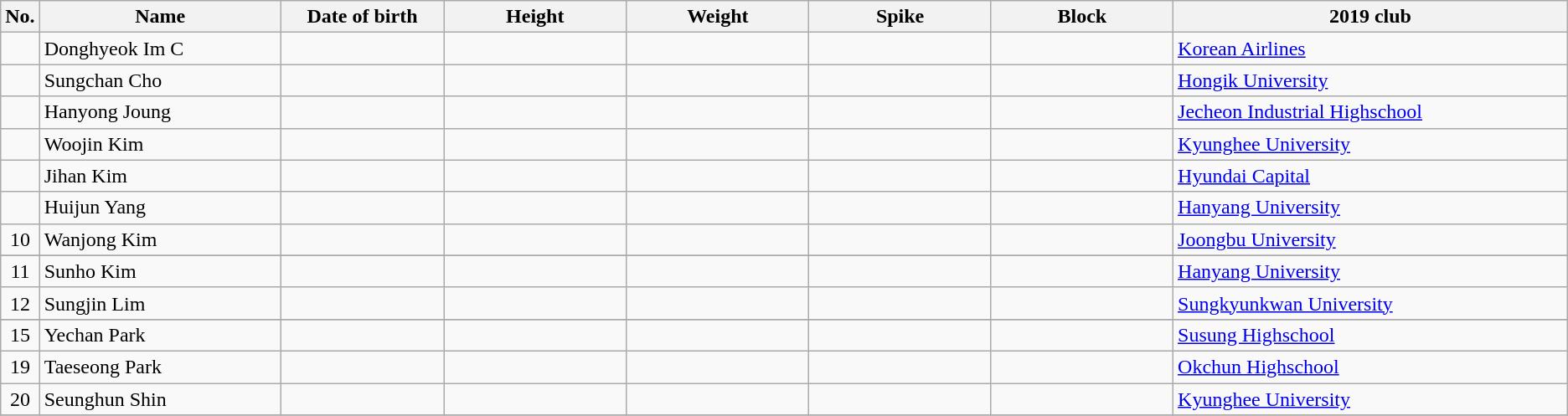<table class="wikitable sortable" style="font-size:100%; text-align:center;">
<tr>
<th>No.</th>
<th style="width:12em">Name</th>
<th style="width:8em">Date of birth</th>
<th style="width:9em">Height</th>
<th style="width:9em">Weight</th>
<th style="width:9em">Spike</th>
<th style="width:9em">Block</th>
<th style="width:20em">2019 club</th>
</tr>
<tr>
<td></td>
<td align=left>Donghyeok Im C</td>
<td align=right></td>
<td></td>
<td></td>
<td></td>
<td></td>
<td align=left> <a href='#'>Korean Airlines</a></td>
</tr>
<tr>
<td></td>
<td align=left>Sungchan Cho</td>
<td align=right></td>
<td></td>
<td></td>
<td></td>
<td></td>
<td align=left> <a href='#'>Hongik University</a></td>
</tr>
<tr>
<td></td>
<td align=left>Hanyong Joung</td>
<td align=right></td>
<td></td>
<td></td>
<td></td>
<td></td>
<td align=left> <a href='#'>Jecheon Industrial Highschool</a></td>
</tr>
<tr>
<td></td>
<td align=left>Woojin Kim</td>
<td align=right></td>
<td></td>
<td></td>
<td></td>
<td></td>
<td align=left> <a href='#'>Kyunghee University</a></td>
</tr>
<tr>
<td></td>
<td align=left>Jihan Kim</td>
<td align=right></td>
<td></td>
<td></td>
<td></td>
<td></td>
<td align=left> <a href='#'>Hyundai Capital</a></td>
</tr>
<tr>
<td></td>
<td align=left>Huijun Yang</td>
<td align=right></td>
<td></td>
<td></td>
<td></td>
<td></td>
<td align=left> <a href='#'>Hanyang University</a></td>
</tr>
<tr>
<td>10</td>
<td align=left>Wanjong Kim</td>
<td align=right></td>
<td></td>
<td></td>
<td></td>
<td></td>
<td align=left> <a href='#'>Joongbu University</a></td>
</tr>
<tr>
</tr>
<tr>
<td>11</td>
<td align=left>Sunho Kim</td>
<td align=right></td>
<td></td>
<td></td>
<td></td>
<td></td>
<td align=left> <a href='#'>Hanyang University</a></td>
</tr>
<tr>
<td>12</td>
<td align=left>Sungjin Lim</td>
<td align=right></td>
<td></td>
<td></td>
<td></td>
<td></td>
<td align=left> <a href='#'>Sungkyunkwan University</a></td>
</tr>
<tr>
</tr>
<tr>
<td>15</td>
<td align=left>Yechan Park</td>
<td align=right></td>
<td></td>
<td></td>
<td></td>
<td></td>
<td align=left> <a href='#'>Susung Highschool</a></td>
</tr>
<tr>
<td>19</td>
<td align=left>Taeseong Park</td>
<td align=right></td>
<td></td>
<td></td>
<td></td>
<td></td>
<td align=left> <a href='#'>Okchun Highschool</a></td>
</tr>
<tr>
<td>20</td>
<td align=left>Seunghun Shin</td>
<td align=right></td>
<td></td>
<td></td>
<td></td>
<td></td>
<td align=left> <a href='#'>Kyunghee University</a></td>
</tr>
<tr>
</tr>
</table>
